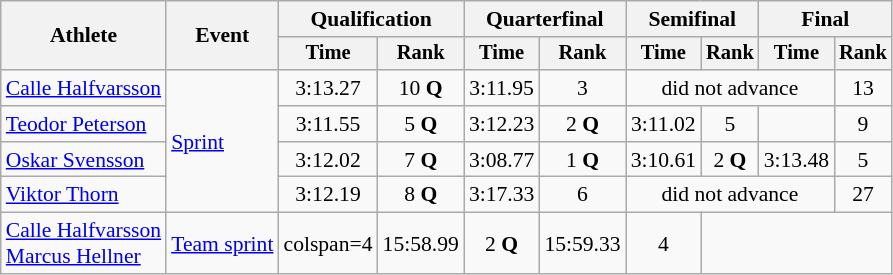<table class="wikitable" style="font-size:90%">
<tr>
<th rowspan="2">Athlete</th>
<th rowspan="2">Event</th>
<th colspan="2">Qualification</th>
<th colspan="2">Quarterfinal</th>
<th colspan="2">Semifinal</th>
<th colspan="2">Final</th>
</tr>
<tr style="font-size:95%">
<th>Time</th>
<th>Rank</th>
<th>Time</th>
<th>Rank</th>
<th>Time</th>
<th>Rank</th>
<th>Time</th>
<th>Rank</th>
</tr>
<tr align=center>
<td align=left><a href='#'>Calle Halfvarsson</a></td>
<td align=left rowspan=4><a href='#'>Sprint</a></td>
<td>3:13.27</td>
<td>10 <strong>Q</strong></td>
<td>3:11.95</td>
<td>3</td>
<td colspan=3>did not advance</td>
<td>13</td>
</tr>
<tr align=center>
<td align=left><a href='#'>Teodor Peterson</a></td>
<td>3:11.55</td>
<td>5 <strong>Q</strong></td>
<td>3:12.23</td>
<td>2 <strong>Q</strong></td>
<td>3:11.02</td>
<td>5</td>
<td></td>
<td>9</td>
</tr>
<tr align=center>
<td align=left><a href='#'>Oskar Svensson</a></td>
<td>3:12.02</td>
<td>7 <strong>Q</strong></td>
<td>3:08.77</td>
<td>1 <strong>Q</strong></td>
<td>3:10.61</td>
<td>2 <strong>Q</strong></td>
<td>3:13.48</td>
<td>5</td>
</tr>
<tr align=center>
<td align=left><a href='#'>Viktor Thorn</a></td>
<td>3:12.19</td>
<td>8 <strong>Q</strong></td>
<td>3:17.33</td>
<td>6</td>
<td colspan=3>did not advance</td>
<td>27</td>
</tr>
<tr align=center>
<td align=left><a href='#'>Calle Halfvarsson</a><br><a href='#'>Marcus Hellner</a></td>
<td align=left><a href='#'>Team sprint</a></td>
<td>colspan=4 </td>
<td>15:58.99</td>
<td>2 <strong>Q</strong></td>
<td>15:59.33</td>
<td>4</td>
</tr>
</table>
